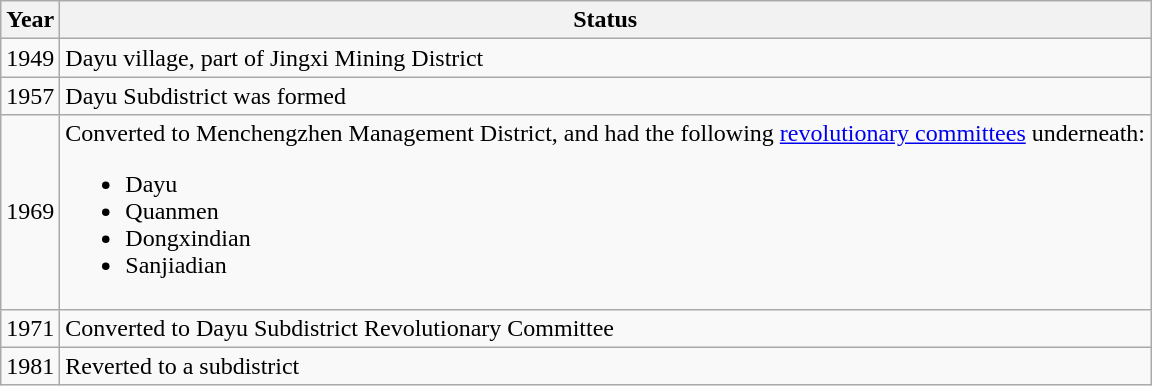<table class="wikitable">
<tr>
<th>Year</th>
<th>Status</th>
</tr>
<tr>
<td>1949</td>
<td>Dayu village, part of Jingxi Mining District</td>
</tr>
<tr>
<td>1957</td>
<td>Dayu Subdistrict was formed</td>
</tr>
<tr>
<td>1969</td>
<td>Converted to Menchengzhen Management District, and had the following <a href='#'>revolutionary committees</a> underneath:<br><ul><li>Dayu</li><li>Quanmen</li><li>Dongxindian</li><li>Sanjiadian</li></ul></td>
</tr>
<tr>
<td>1971</td>
<td>Converted to Dayu Subdistrict Revolutionary Committee</td>
</tr>
<tr>
<td>1981</td>
<td>Reverted to a subdistrict</td>
</tr>
</table>
